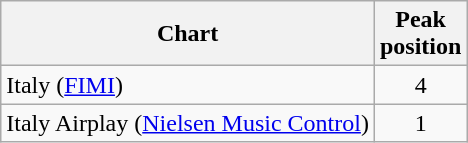<table class="wikitable sortable">
<tr>
<th>Chart</th>
<th>Peak<br>position</th>
</tr>
<tr>
<td>Italy (<a href='#'>FIMI</a>)</td>
<td align="center">4</td>
</tr>
<tr>
<td>Italy Airplay (<a href='#'>Nielsen Music Control</a>)</td>
<td align="center">1</td>
</tr>
</table>
